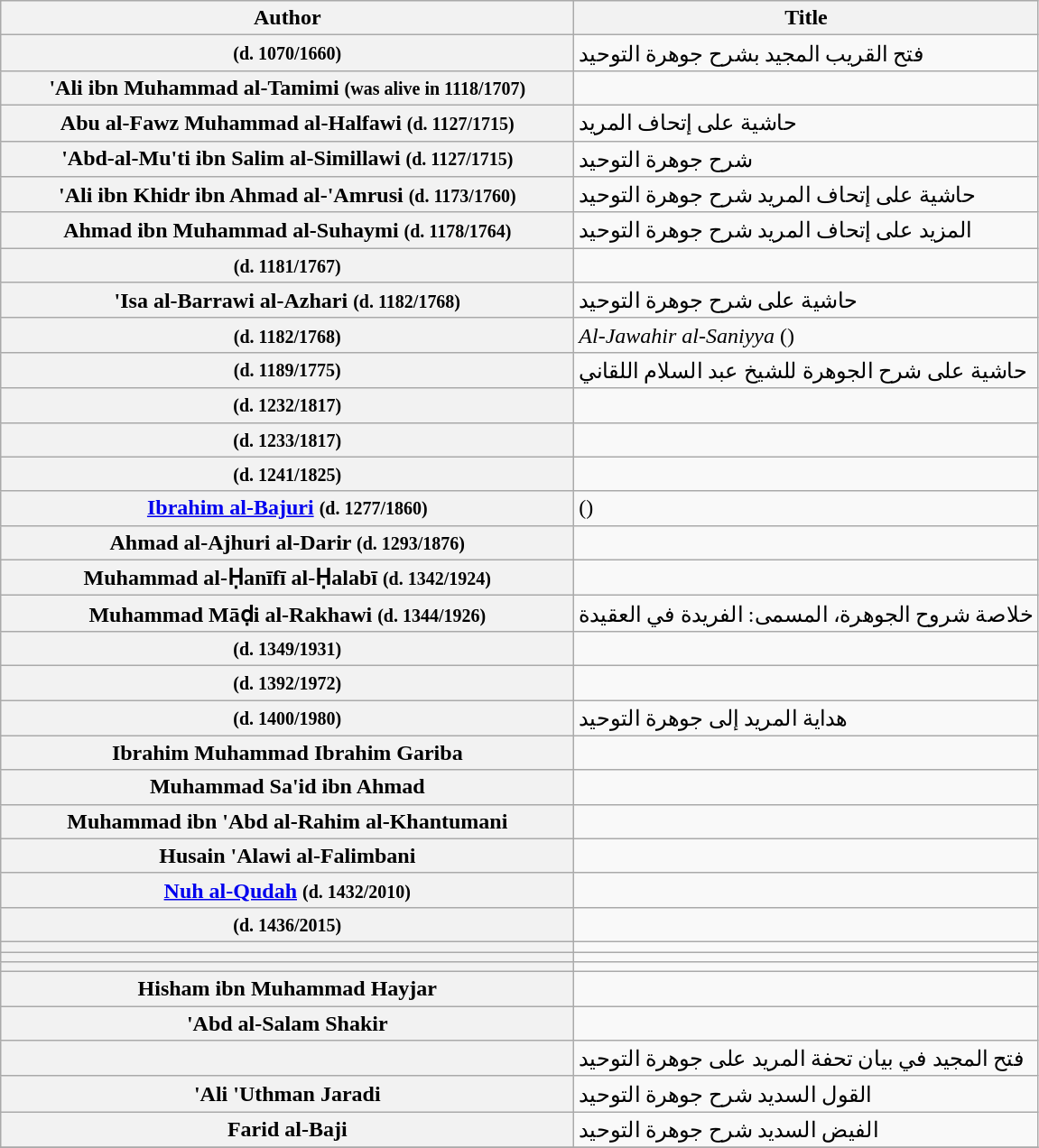<table class="wikitable plainrowheaders">
<tr>
<th scope="col" style="width:26em;">Author</th>
<th scope="col">Title</th>
</tr>
<tr>
<th> <small>(d. 1070/1660)</small></th>
<td>فتح القريب المجيد بشرح جوهرة التوحيد</td>
</tr>
<tr>
<th>'Ali ibn Muhammad al-Tamimi <small>(was alive in 1118/1707)</small></th>
<td></td>
</tr>
<tr>
<th>Abu al-Fawz Muhammad al-Halfawi <small>(d. 1127/1715)</small></th>
<td>حاشية على إتحاف المريد</td>
</tr>
<tr>
<th>'Abd-al-Mu'ti ibn Salim al-Simillawi <small>(d. 1127/1715)</small></th>
<td>شرح جوهرة التوحيد</td>
</tr>
<tr>
<th>'Ali ibn Khidr ibn Ahmad al-'Amrusi <small>(d. 1173/1760)</small></th>
<td>حاشية على إتحاف المريد شرح جوهرة التوحيد</td>
</tr>
<tr>
<th>Ahmad ibn Muhammad al-Suhaymi <small>(d. 1178/1764)</small></th>
<td>المزيد على إتحاف المريد شرح جوهرة التوحيد</td>
</tr>
<tr>
<th> <small>(d. 1181/1767)</small></th>
<td></td>
</tr>
<tr>
<th>'Isa al-Barrawi al-Azhari <small>(d. 1182/1768)</small></th>
<td>حاشية على شرح جوهرة التوحيد</td>
</tr>
<tr>
<th> <small>(d. 1182/1768)</small></th>
<td><em>Al-Jawahir al-Saniyya</em> ()</td>
</tr>
<tr>
<th> <small>(d. 1189/1775)</small></th>
<td>حاشية على شرح الجوهرة للشيخ عبد السلام اللقاني</td>
</tr>
<tr>
<th> <small>(d. 1232/1817)</small></th>
<td></td>
</tr>
<tr>
<th> <small>(d. 1233/1817)</small></th>
<td></td>
</tr>
<tr>
<th> <small>(d. 1241/1825)</small></th>
<td></td>
</tr>
<tr>
<th><a href='#'>Ibrahim al-Bajuri</a> <small>(d. 1277/1860)</small></th>
<td><em></em> ()</td>
</tr>
<tr>
<th>Ahmad al-Ajhuri al-Darir <small>(d. 1293/1876)</small></th>
<td><em></em></td>
</tr>
<tr>
<th>Muhammad al-Ḥanīfī al-Ḥalabī <small>(d. 1342/1924)</small></th>
<td></td>
</tr>
<tr>
<th>Muhammad Māḍi al-Rakhawi <small>(d. 1344/1926)</small></th>
<td>خلاصة شروح الجوهرة، المسمى: الفريدة في العقيدة</td>
</tr>
<tr>
<th> <small>(d. 1349/1931)</small></th>
<td></td>
</tr>
<tr>
<th> <small>(d. 1392/1972)</small></th>
<td></td>
</tr>
<tr>
<th> <small>(d. 1400/1980)</small></th>
<td>هداية المريد إلى جوهرة التوحيد</td>
</tr>
<tr>
<th>Ibrahim Muhammad Ibrahim Gariba</th>
<td></td>
</tr>
<tr>
<th>Muhammad Sa'id ibn Ahmad</th>
<td></td>
</tr>
<tr>
<th>Muhammad ibn 'Abd al-Rahim al-Khantumani</th>
<td></td>
</tr>
<tr>
<th>Husain 'Alawi  al-Falimbani</th>
<td></td>
</tr>
<tr>
<th><a href='#'>Nuh al-Qudah</a> <small>(d. 1432/2010)</small></th>
<td></td>
</tr>
<tr>
<th> <small>(d. 1436/2015)</small></th>
<td></td>
</tr>
<tr>
<th></th>
<td></td>
</tr>
<tr>
<th></th>
<td></td>
</tr>
<tr>
<th></th>
<td></td>
</tr>
<tr>
<th>Hisham ibn Muhammad Hayjar</th>
<td></td>
</tr>
<tr>
<th>'Abd al-Salam Shakir</th>
<td></td>
</tr>
<tr>
<th></th>
<td>فتح المجيد في بيان تحفة المريد على جوهرة التوحيد</td>
</tr>
<tr>
<th>'Ali 'Uthman Jaradi</th>
<td>القول السديد شرح جوهرة التوحيد</td>
</tr>
<tr>
<th>Farid al-Baji</th>
<td>الفيض السديد شرح جوهرة التوحيد</td>
</tr>
<tr>
</tr>
</table>
